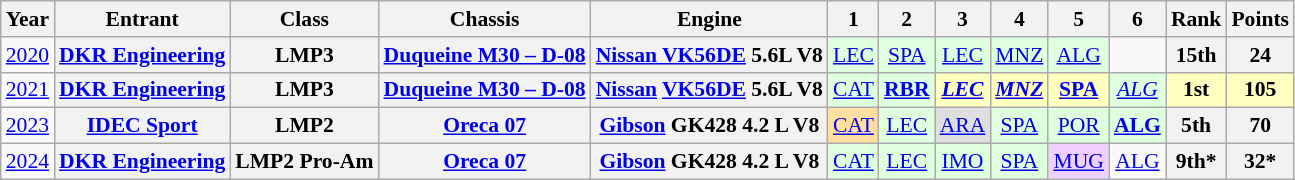<table class="wikitable" style="text-align:center; font-size:90%">
<tr>
<th>Year</th>
<th>Entrant</th>
<th>Class</th>
<th>Chassis</th>
<th>Engine</th>
<th>1</th>
<th>2</th>
<th>3</th>
<th>4</th>
<th>5</th>
<th>6</th>
<th>Rank</th>
<th>Points</th>
</tr>
<tr>
<td><a href='#'>2020</a></td>
<th><a href='#'>DKR Engineering</a></th>
<th>LMP3</th>
<th><a href='#'>Duqueine M30 – D-08</a></th>
<th><a href='#'>Nissan VK56DE</a> 5.6L V8</th>
<td style="background:#DFFFDF;"><a href='#'>LEC</a><br></td>
<td style="background:#DFFFDF;"><a href='#'>SPA</a><br></td>
<td style="background:#DFFFDF;"><a href='#'>LEC</a><br></td>
<td style="background:#DFFFDF;"><a href='#'>MNZ</a><br></td>
<td style="background:#DFFFDF;"><a href='#'>ALG</a><br></td>
<td></td>
<th>15th</th>
<th>24</th>
</tr>
<tr>
<td><a href='#'>2021</a></td>
<th><a href='#'>DKR Engineering</a></th>
<th>LMP3</th>
<th><a href='#'>Duqueine M30 – D-08</a></th>
<th><a href='#'>Nissan</a> <a href='#'>VK56DE</a> 5.6L V8</th>
<td style="background:#DFFFDF;"><a href='#'>CAT</a><br></td>
<td style="background:#DFFFDF;"><strong><a href='#'>RBR</a></strong><br></td>
<td style="background:#FFFFBF;"><strong><em><a href='#'>LEC</a></em></strong><br></td>
<td style="background:#FFFFBF;"><strong><em><a href='#'>MNZ</a></em></strong><br></td>
<td style="background:#FFFFBF;"><strong><a href='#'>SPA</a></strong><br></td>
<td style="background:#DFFFDF;"><em><a href='#'>ALG</a></em><br></td>
<th style="background:#FFFFBF;">1st</th>
<th style="background:#FFFFBF;">105</th>
</tr>
<tr>
<td><a href='#'>2023</a></td>
<th><a href='#'>IDEC Sport</a></th>
<th>LMP2</th>
<th><a href='#'>Oreca 07</a></th>
<th><a href='#'>Gibson</a> GK428 4.2 L V8</th>
<td style="background:#FFDF9F;"><a href='#'>CAT</a><br></td>
<td style="background:#DFFFDF;"><a href='#'>LEC</a><br></td>
<td style="background:#DFDFDF;"><a href='#'>ARA</a><br></td>
<td style="background:#DFFFDF;"><a href='#'>SPA</a><br></td>
<td style="background:#DFFFDF;"><a href='#'>POR</a><br></td>
<td style="background:#DFFFDF;"><strong><a href='#'>ALG</a></strong><br></td>
<th>5th</th>
<th>70</th>
</tr>
<tr>
<td><a href='#'>2024</a></td>
<th nowrap><a href='#'>DKR Engineering</a></th>
<th nowrap>LMP2 Pro-Am</th>
<th nowrap><a href='#'>Oreca 07</a></th>
<th nowrap><a href='#'>Gibson</a> GK428 4.2 L V8</th>
<td style="background:#DFFFDF;"><a href='#'>CAT</a><br></td>
<td style="background:#DFFFDF;"><a href='#'>LEC</a><br></td>
<td style="background:#DFFFDF;"><a href='#'>IMO</a><br></td>
<td style="background:#DFFFDF;"><a href='#'>SPA</a><br></td>
<td style="background:#EFCFFF;"><a href='#'>MUG</a><br></td>
<td style="background:#;"><a href='#'>ALG</a><br></td>
<th>9th*</th>
<th>32*</th>
</tr>
</table>
